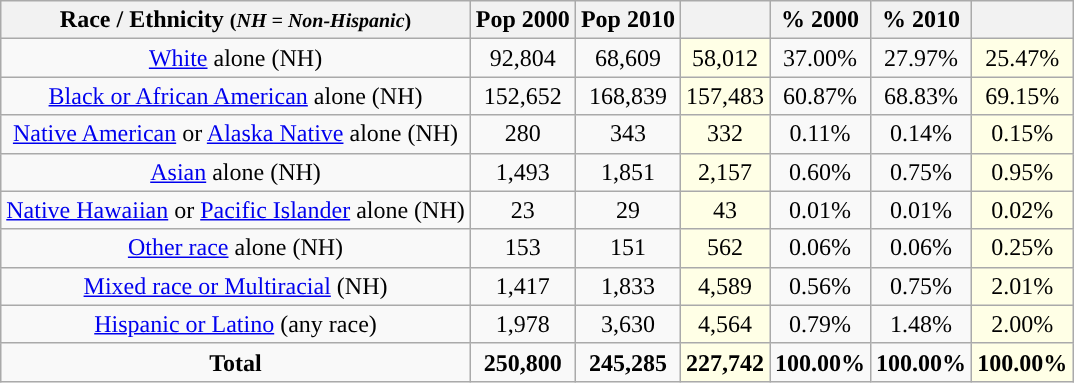<table class="wikitable" style="text-align:center;">
<tr>
<th>Race / Ethnicity <small>(<em>NH = Non-Hispanic</em>)</small></th>
<th>Pop 2000</th>
<th>Pop 2010</th>
<th></th>
<th>% 2000</th>
<th>% 2010</th>
<th></th>
</tr>
<tr>
<td><a href='#'>White</a> alone (NH)</td>
<td>92,804</td>
<td>68,609</td>
<td style='background: #ffffe6;'>58,012</td>
<td>37.00%</td>
<td>27.97%</td>
<td style='background: #ffffe6;'>25.47%</td>
</tr>
<tr>
<td><a href='#'>Black or African American</a> alone (NH)</td>
<td>152,652</td>
<td>168,839</td>
<td style='background: #ffffe6;'>157,483</td>
<td>60.87%</td>
<td>68.83%</td>
<td style='background: #ffffe6;'>69.15%</td>
</tr>
<tr>
<td><a href='#'>Native American</a> or <a href='#'>Alaska Native</a> alone (NH)</td>
<td>280</td>
<td>343</td>
<td style='background: #ffffe6;'>332</td>
<td>0.11%</td>
<td>0.14%</td>
<td style='background: #ffffe6;'>0.15%</td>
</tr>
<tr>
<td><a href='#'>Asian</a> alone (NH)</td>
<td>1,493</td>
<td>1,851</td>
<td style='background: #ffffe6;'>2,157</td>
<td>0.60%</td>
<td>0.75%</td>
<td style='background: #ffffe6;'>0.95%</td>
</tr>
<tr>
<td><a href='#'>Native Hawaiian</a> or <a href='#'>Pacific Islander</a> alone (NH)</td>
<td>23</td>
<td>29</td>
<td style='background: #ffffe6;'>43</td>
<td>0.01%</td>
<td>0.01%</td>
<td style='background: #ffffe6;'>0.02%</td>
</tr>
<tr>
<td><a href='#'>Other race</a> alone (NH)</td>
<td>153</td>
<td>151</td>
<td style='background: #ffffe6;'>562</td>
<td>0.06%</td>
<td>0.06%</td>
<td style='background: #ffffe6;'>0.25%</td>
</tr>
<tr>
<td><a href='#'>Mixed race or Multiracial</a> (NH)</td>
<td>1,417</td>
<td>1,833</td>
<td style='background: #ffffe6;'>4,589</td>
<td>0.56%</td>
<td>0.75%</td>
<td style='background: #ffffe6;'>2.01%</td>
</tr>
<tr>
<td><a href='#'>Hispanic or Latino</a> (any race)</td>
<td>1,978</td>
<td>3,630</td>
<td style='background: #ffffe6;'>4,564</td>
<td>0.79%</td>
<td>1.48%</td>
<td style='background: #ffffe6;'>2.00%</td>
</tr>
<tr>
<td><strong>Total</strong></td>
<td><strong>250,800</strong></td>
<td><strong>245,285</strong></td>
<td style='background: #ffffe6;'><strong>227,742</strong></td>
<td><strong>100.00%</strong></td>
<td><strong>100.00%</strong></td>
<td style='background: #ffffe6;'><strong>100.00%</strong></td>
</tr>
</table>
